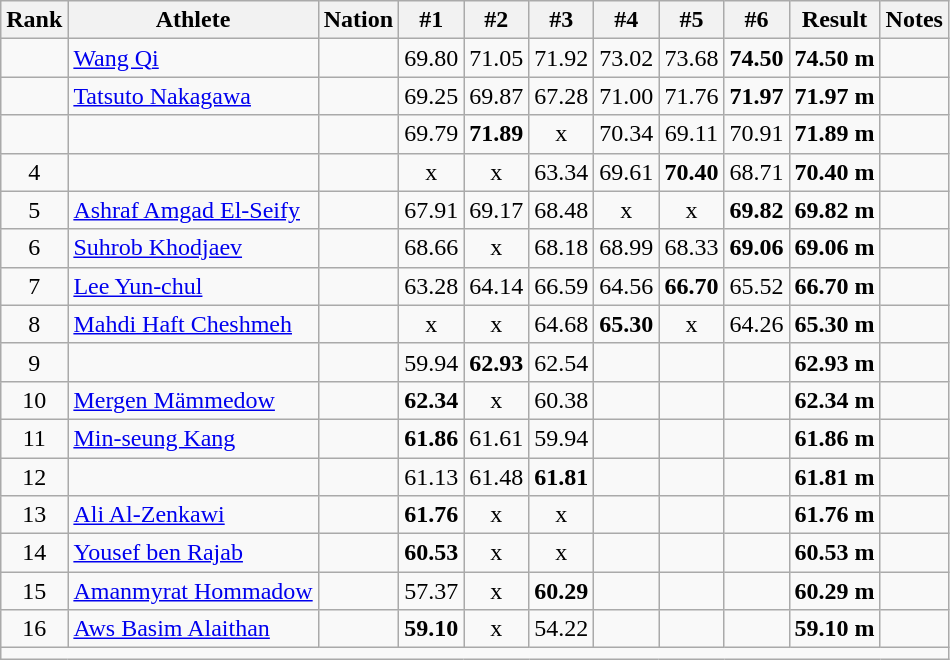<table class="wikitable sortable" style="text-align:center;">
<tr>
<th scope="col" style="width: 10px;">Rank</th>
<th scope="col">Athlete</th>
<th scope="col">Nation</th>
<th scope="col">#1</th>
<th scope="col">#2</th>
<th scope="col">#3</th>
<th scope="col">#4</th>
<th scope="col">#5</th>
<th scope="col">#6</th>
<th scope="col">Result</th>
<th scope="col">Notes</th>
</tr>
<tr>
<td></td>
<td align="left"><a href='#'>Wang Qi</a></td>
<td align="left"></td>
<td>69.80</td>
<td>71.05</td>
<td>71.92</td>
<td>73.02</td>
<td>73.68</td>
<td><strong>74.50</strong></td>
<td><strong>74.50 m</strong></td>
<td></td>
</tr>
<tr>
<td></td>
<td align="left"><a href='#'>Tatsuto Nakagawa</a></td>
<td align="left"></td>
<td>69.25</td>
<td>69.87</td>
<td>67.28</td>
<td>71.00</td>
<td>71.76</td>
<td><strong>71.97</strong></td>
<td><strong>71.97 m</strong></td>
<td></td>
</tr>
<tr>
<td></td>
<td align="left"></td>
<td align="left"></td>
<td>69.79</td>
<td><strong>71.89</strong></td>
<td>x</td>
<td>70.34</td>
<td>69.11</td>
<td>70.91</td>
<td><strong>71.89 m</strong></td>
<td></td>
</tr>
<tr>
<td>4</td>
<td align="left"></td>
<td align="left"></td>
<td>x</td>
<td>x</td>
<td>63.34</td>
<td>69.61</td>
<td><strong>70.40</strong></td>
<td>68.71</td>
<td><strong>70.40 m</strong></td>
<td></td>
</tr>
<tr>
<td>5</td>
<td align=left><a href='#'>Ashraf Amgad El-Seify</a></td>
<td align=left></td>
<td>67.91</td>
<td>69.17</td>
<td>68.48</td>
<td>x</td>
<td>x</td>
<td><strong>69.82</strong></td>
<td><strong>69.82 m</strong></td>
<td></td>
</tr>
<tr>
<td>6</td>
<td align="left"><a href='#'>Suhrob Khodjaev</a></td>
<td align="left"></td>
<td>68.66</td>
<td>x</td>
<td>68.18</td>
<td>68.99</td>
<td>68.33</td>
<td><strong>69.06</strong></td>
<td><strong>69.06 m</strong></td>
<td></td>
</tr>
<tr>
<td>7</td>
<td align="left"><a href='#'>Lee Yun-chul</a></td>
<td align="left"></td>
<td>63.28</td>
<td>64.14</td>
<td>66.59</td>
<td>64.56</td>
<td><strong>66.70</strong></td>
<td>65.52</td>
<td><strong>66.70 m</strong></td>
<td></td>
</tr>
<tr>
<td>8</td>
<td align="left"><a href='#'>Mahdi Haft Cheshmeh</a></td>
<td align="left"></td>
<td>x</td>
<td>x</td>
<td>64.68</td>
<td><strong>65.30</strong></td>
<td>x</td>
<td>64.26</td>
<td><strong>65.30 m</strong></td>
<td></td>
</tr>
<tr>
<td>9</td>
<td align="left"></td>
<td align="left"></td>
<td>59.94</td>
<td><strong>62.93</strong></td>
<td>62.54</td>
<td></td>
<td></td>
<td></td>
<td><strong>62.93 m</strong></td>
<td></td>
</tr>
<tr>
<td>10</td>
<td align="left"><a href='#'>Mergen Mämmedow</a></td>
<td align="left"></td>
<td><strong>62.34</strong></td>
<td>x</td>
<td>60.38</td>
<td></td>
<td></td>
<td></td>
<td><strong>62.34 m</strong></td>
<td></td>
</tr>
<tr>
<td>11</td>
<td align="left"><a href='#'>Min-seung Kang</a></td>
<td align="left"></td>
<td><strong>61.86</strong></td>
<td>61.61</td>
<td>59.94</td>
<td></td>
<td></td>
<td></td>
<td><strong>61.86 m</strong></td>
<td></td>
</tr>
<tr>
<td>12</td>
<td align="left"></td>
<td align="left"></td>
<td>61.13</td>
<td>61.48</td>
<td><strong>61.81</strong></td>
<td></td>
<td></td>
<td></td>
<td><strong>61.81 m</strong></td>
<td></td>
</tr>
<tr>
<td>13</td>
<td align="left"><a href='#'>Ali Al-Zenkawi</a></td>
<td align="left"></td>
<td><strong>61.76</strong></td>
<td>x</td>
<td>x</td>
<td></td>
<td></td>
<td></td>
<td><strong>61.76 m</strong></td>
<td></td>
</tr>
<tr>
<td>14</td>
<td align="left"><a href='#'>Yousef ben Rajab</a></td>
<td align="left"></td>
<td><strong>60.53</strong></td>
<td>x</td>
<td>x</td>
<td></td>
<td></td>
<td></td>
<td><strong>60.53 m</strong></td>
<td></td>
</tr>
<tr>
<td>15</td>
<td align="left"><a href='#'>Amanmyrat Hommadow</a></td>
<td align="left"></td>
<td>57.37</td>
<td>x</td>
<td><strong>60.29</strong></td>
<td></td>
<td></td>
<td></td>
<td><strong>60.29 m</strong></td>
<td></td>
</tr>
<tr>
<td>16</td>
<td align="left"><a href='#'>Aws Basim Alaithan</a></td>
<td align="left"></td>
<td><strong>59.10</strong></td>
<td>x</td>
<td>54.22</td>
<td></td>
<td></td>
<td></td>
<td><strong>59.10 m</strong></td>
<td></td>
</tr>
<tr class="sortbottom">
<td colspan="11"></td>
</tr>
</table>
